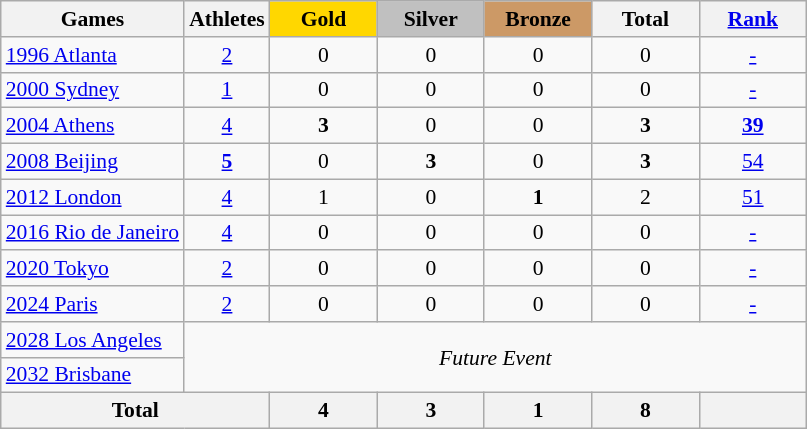<table class="wikitable" style="text-align:center; font-size:90%;">
<tr>
<th>Games</th>
<th>Athletes</th>
<td style="background:gold; width:4.5em; font-weight:bold;">Gold</td>
<td style="background:silver; width:4.5em; font-weight:bold;">Silver</td>
<td style="background:#cc9966; width:4.5em; font-weight:bold;">Bronze</td>
<th style="width:4.5em; font-weight:bold;">Total</th>
<th style="width:4.5em; font-weight:bold;"><a href='#'>Rank</a></th>
</tr>
<tr>
<td align=left><a href='#'>1996 Atlanta</a></td>
<td><a href='#'>2</a></td>
<td>0</td>
<td>0</td>
<td>0</td>
<td>0</td>
<td><a href='#'>-</a></td>
</tr>
<tr>
<td align=left><a href='#'>2000 Sydney</a></td>
<td><a href='#'>1</a></td>
<td>0</td>
<td>0</td>
<td>0</td>
<td>0</td>
<td><a href='#'>-</a></td>
</tr>
<tr>
<td align=left><a href='#'>2004 Athens</a></td>
<td><a href='#'>4</a></td>
<td><strong>3</strong></td>
<td>0</td>
<td>0</td>
<td><strong>3</strong></td>
<td><a href='#'><strong>39</strong></a></td>
</tr>
<tr>
<td align=left><a href='#'>2008 Beijing</a></td>
<td><strong><a href='#'>5</a></strong></td>
<td>0</td>
<td><strong>3</strong></td>
<td>0</td>
<td><strong>3</strong></td>
<td><a href='#'>54</a></td>
</tr>
<tr>
<td align=left><a href='#'>2012 London</a></td>
<td><a href='#'>4</a></td>
<td>1</td>
<td>0</td>
<td><strong>1</strong></td>
<td>2</td>
<td><a href='#'>51</a></td>
</tr>
<tr>
<td align=left><a href='#'>2016 Rio de Janeiro</a></td>
<td><a href='#'>4</a></td>
<td>0</td>
<td>0</td>
<td>0</td>
<td>0</td>
<td><a href='#'>-</a></td>
</tr>
<tr>
<td align=left><a href='#'>2020 Tokyo</a></td>
<td><a href='#'>2</a></td>
<td>0</td>
<td>0</td>
<td>0</td>
<td>0</td>
<td><a href='#'>-</a></td>
</tr>
<tr>
<td align=left><a href='#'>2024 Paris</a></td>
<td><a href='#'>2</a></td>
<td>0</td>
<td>0</td>
<td>0</td>
<td>0</td>
<td><a href='#'>-</a></td>
</tr>
<tr>
<td align=left><a href='#'>2028 Los Angeles</a></td>
<td colspan=6 rowspan=2><em>Future Event</em></td>
</tr>
<tr>
<td align=left><a href='#'>2032 Brisbane</a></td>
</tr>
<tr>
<th colspan=2>Total</th>
<th>4</th>
<th>3</th>
<th>1</th>
<th>8</th>
<th><a href='#'></a></th>
</tr>
</table>
